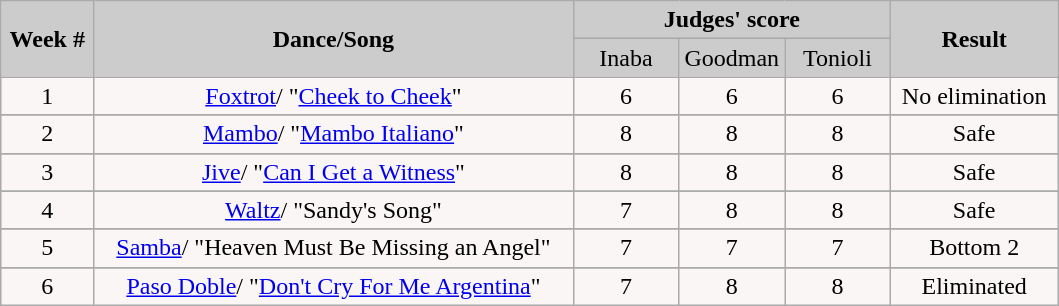<table class="wikitable" style="float:left;">
<tr style="text-align:Center; background:#ccc;">
<td rowspan="2"><strong>Week #</strong></td>
<td rowspan="2"><strong>Dance/Song</strong></td>
<td colspan="3"><strong>Judges' score</strong></td>
<td rowspan="2"><strong>Result</strong></td>
</tr>
<tr style="text-align:center; background:#ccc;">
<td style="width:10%; ">Inaba</td>
<td style="width:10%; ">Goodman</td>
<td style="width:10%; ">Tonioli</td>
</tr>
<tr style="text-align:center; background:#faf6f6;">
<td>1</td>
<td><a href='#'>Foxtrot</a>/ "<a href='#'>Cheek to Cheek</a>"</td>
<td>6</td>
<td>6</td>
<td>6</td>
<td>No elimination</td>
</tr>
<tr>
</tr>
<tr style="text-align:center; background:#faf6f6;">
<td>2</td>
<td><a href='#'>Mambo</a>/ "<a href='#'>Mambo Italiano</a>"</td>
<td>8</td>
<td>8</td>
<td>8</td>
<td>Safe</td>
</tr>
<tr>
</tr>
<tr style="text-align:center; background:#faf6f6;">
<td>3</td>
<td><a href='#'>Jive</a>/ "<a href='#'>Can I Get a Witness</a>"</td>
<td>8</td>
<td>8</td>
<td>8</td>
<td>Safe</td>
</tr>
<tr>
</tr>
<tr style="text-align:center; background:#faf6f6;">
<td>4</td>
<td><a href='#'>Waltz</a>/ "Sandy's Song"</td>
<td>7</td>
<td>8</td>
<td>8</td>
<td>Safe</td>
</tr>
<tr>
</tr>
<tr style="text-align:center; background:#faf6f6;">
<td>5</td>
<td><a href='#'>Samba</a>/ "Heaven Must Be Missing an Angel"</td>
<td>7</td>
<td>7</td>
<td>7</td>
<td>Bottom 2</td>
</tr>
<tr>
</tr>
<tr style="text-align:center; background:#faf6f6;">
<td>6</td>
<td><a href='#'>Paso Doble</a>/ "<a href='#'>Don't Cry For Me Argentina</a>"</td>
<td>7</td>
<td>8</td>
<td>8</td>
<td>Eliminated</td>
</tr>
</table>
